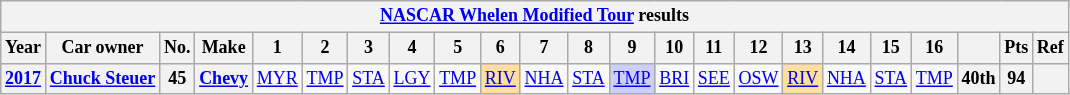<table class="wikitable" style="text-align:center; font-size:75%">
<tr>
<th colspan=24><a href='#'>NASCAR Whelen Modified Tour</a> results</th>
</tr>
<tr>
<th>Year</th>
<th>Car owner</th>
<th>No.</th>
<th>Make</th>
<th>1</th>
<th>2</th>
<th>3</th>
<th>4</th>
<th>5</th>
<th>6</th>
<th>7</th>
<th>8</th>
<th>9</th>
<th>10</th>
<th>11</th>
<th>12</th>
<th>13</th>
<th>14</th>
<th>15</th>
<th>16</th>
<th></th>
<th>Pts</th>
<th>Ref</th>
</tr>
<tr>
<th><a href='#'>2017</a></th>
<th><a href='#'>Chuck Steuer</a></th>
<th>45</th>
<th><a href='#'>Chevy</a></th>
<td><a href='#'>MYR</a></td>
<td><a href='#'>TMP</a></td>
<td><a href='#'>STA</a></td>
<td><a href='#'>LGY</a></td>
<td><a href='#'>TMP</a></td>
<td style="background:#FFDF9F;"><a href='#'>RIV</a><br></td>
<td><a href='#'>NHA</a></td>
<td><a href='#'>STA</a></td>
<td style="background:#CFCFFF;"><a href='#'>TMP</a><br></td>
<td><a href='#'>BRI</a></td>
<td><a href='#'>SEE</a></td>
<td><a href='#'>OSW</a></td>
<td style="background:#FFDF9F;"><a href='#'>RIV</a><br></td>
<td><a href='#'>NHA</a></td>
<td><a href='#'>STA</a></td>
<td><a href='#'>TMP</a></td>
<th>40th</th>
<th>94</th>
<th></th>
</tr>
</table>
